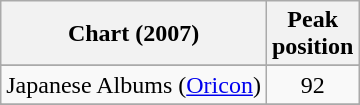<table class="wikitable sortable">
<tr>
<th>Chart (2007)</th>
<th>Peak<br>position</th>
</tr>
<tr>
</tr>
<tr>
</tr>
<tr>
</tr>
<tr>
</tr>
<tr>
</tr>
<tr>
</tr>
<tr>
</tr>
<tr>
</tr>
<tr>
<td>Japanese Albums (<a href='#'>Oricon</a>)</td>
<td style="text-align:center;">92</td>
</tr>
<tr>
</tr>
<tr>
</tr>
<tr>
</tr>
<tr>
</tr>
<tr>
</tr>
<tr>
</tr>
<tr>
</tr>
</table>
